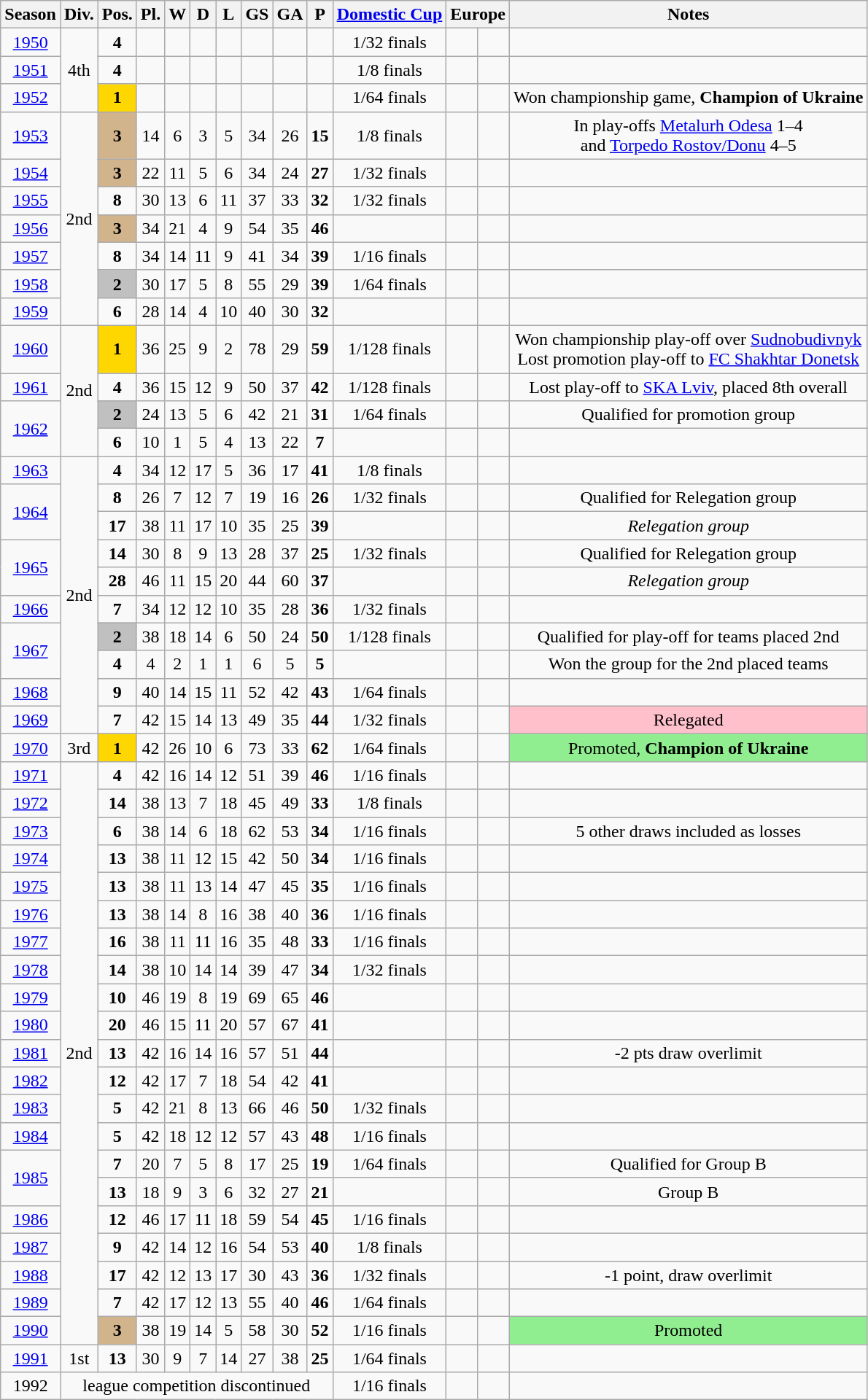<table class="wikitable">
<tr>
<th>Season</th>
<th>Div.</th>
<th>Pos.</th>
<th>Pl.</th>
<th>W</th>
<th>D</th>
<th>L</th>
<th>GS</th>
<th>GA</th>
<th>P</th>
<th><a href='#'>Domestic Cup</a></th>
<th colspan=2>Europe</th>
<th>Notes</th>
</tr>
<tr>
<td align=center><a href='#'>1950</a></td>
<td align=center rowspan=3>4th<br></td>
<td align=center><strong>4</strong></td>
<td align=center></td>
<td align=center></td>
<td align=center></td>
<td align=center></td>
<td align=center></td>
<td align=center></td>
<td align=center></td>
<td align=center>1/32 finals</td>
<td align=center></td>
<td align=center></td>
<td align=center></td>
</tr>
<tr>
<td align=center><a href='#'>1951</a></td>
<td align=center><strong>4</strong></td>
<td align=center></td>
<td align=center></td>
<td align=center></td>
<td align=center></td>
<td align=center></td>
<td align=center></td>
<td align=center></td>
<td align=center>1/8 finals</td>
<td align=center></td>
<td align=center></td>
<td align=center></td>
</tr>
<tr>
<td align=center><a href='#'>1952</a></td>
<td align=center bgcolor=gold><strong>1</strong></td>
<td align=center></td>
<td align=center></td>
<td align=center></td>
<td align=center></td>
<td align=center></td>
<td align=center></td>
<td align=center></td>
<td align=center>1/64 finals</td>
<td align=center></td>
<td align=center></td>
<td align=center>Won championship game, <strong>Champion of Ukraine</strong></td>
</tr>
<tr>
<td align=center><a href='#'>1953</a></td>
<td align=center rowspan=7>2nd<br></td>
<td align=center bgcolor=tan><strong>3</strong> </td>
<td align=center>14</td>
<td align=center>6</td>
<td align=center>3</td>
<td align=center>5</td>
<td align=center>34</td>
<td align=center>26</td>
<td align=center><strong>15</strong></td>
<td align=center>1/8 finals</td>
<td align=center></td>
<td align=center></td>
<td align=center>In play-offs <a href='#'>Metalurh Odesa</a> 1–4<br>and <a href='#'>Torpedo Rostov/Donu</a> 4–5</td>
</tr>
<tr>
<td align=center><a href='#'>1954</a></td>
<td align=center bgcolor=tan><strong>3</strong> </td>
<td align=center>22</td>
<td align=center>11</td>
<td align=center>5</td>
<td align=center>6</td>
<td align=center>34</td>
<td align=center>24</td>
<td align=center><strong>27</strong></td>
<td align=center>1/32 finals</td>
<td align=center></td>
<td align=center></td>
<td align=center></td>
</tr>
<tr>
<td align=center><a href='#'>1955</a></td>
<td align=center><strong>8</strong> </td>
<td align=center>30</td>
<td align=center>13</td>
<td align=center>6</td>
<td align=center>11</td>
<td align=center>37</td>
<td align=center>33</td>
<td align=center><strong>32</strong></td>
<td align=center>1/32 finals</td>
<td align=center></td>
<td align=center></td>
<td align=center></td>
</tr>
<tr>
<td align=center><a href='#'>1956</a></td>
<td align=center bgcolor=tan><strong>3</strong> </td>
<td align=center>34</td>
<td align=center>21</td>
<td align=center>4</td>
<td align=center>9</td>
<td align=center>54</td>
<td align=center>35</td>
<td align=center><strong>46</strong></td>
<td align=center></td>
<td align=center></td>
<td align=center></td>
<td align=center></td>
</tr>
<tr>
<td align=center><a href='#'>1957</a></td>
<td align=center><strong>8</strong> </td>
<td align=center>34</td>
<td align=center>14</td>
<td align=center>11</td>
<td align=center>9</td>
<td align=center>41</td>
<td align=center>34</td>
<td align=center><strong>39</strong></td>
<td align=center>1/16 finals</td>
<td align=center></td>
<td align=center></td>
<td align=center></td>
</tr>
<tr>
<td align=center><a href='#'>1958</a></td>
<td align=center bgcolor=silver><strong>2</strong> </td>
<td align=center>30</td>
<td align=center>17</td>
<td align=center>5</td>
<td align=center>8</td>
<td align=center>55</td>
<td align=center>29</td>
<td align=center><strong>39</strong></td>
<td align=center>1/64 finals</td>
<td align=center></td>
<td align=center></td>
<td align=center></td>
</tr>
<tr>
<td align=center><a href='#'>1959</a></td>
<td align=center><strong>6</strong> </td>
<td align=center>28</td>
<td align=center>14</td>
<td align=center>4</td>
<td align=center>10</td>
<td align=center>40</td>
<td align=center>30</td>
<td align=center><strong>32</strong></td>
<td align=center></td>
<td align=center></td>
<td align=center></td>
<td align=center></td>
</tr>
<tr>
<td align=center><a href='#'>1960</a></td>
<td align=center rowspan=4>2nd<br></td>
<td align=center bgcolor=gold><strong>1</strong> </td>
<td align=center>36</td>
<td align=center>25</td>
<td align=center>9</td>
<td align=center>2</td>
<td align=center>78</td>
<td align=center>29</td>
<td align=center><strong>59</strong></td>
<td align=center>1/128 finals</td>
<td align=center></td>
<td align=center></td>
<td align=center>Won championship play-off over <a href='#'>Sudnobudivnyk</a><br>Lost promotion play-off to <a href='#'>FC Shakhtar Donetsk</a></td>
</tr>
<tr>
<td align=center><a href='#'>1961</a></td>
<td align=center><strong>4</strong> </td>
<td align=center>36</td>
<td align=center>15</td>
<td align=center>12</td>
<td align=center>9</td>
<td align=center>50</td>
<td align=center>37</td>
<td align=center><strong>42</strong></td>
<td align=center>1/128 finals</td>
<td align=center></td>
<td align=center></td>
<td align=center>Lost play-off to <a href='#'>SKA Lviv</a>, placed 8th overall</td>
</tr>
<tr>
<td align=center rowspan=2><a href='#'>1962</a></td>
<td align=center bgcolor=silver><strong>2</strong> </td>
<td align=center>24</td>
<td align=center>13</td>
<td align=center>5</td>
<td align=center>6</td>
<td align=center>42</td>
<td align=center>21</td>
<td align=center><strong>31</strong></td>
<td align=center>1/64 finals</td>
<td align=center></td>
<td align=center></td>
<td align=center>Qualified for promotion group</td>
</tr>
<tr>
<td align=center><strong>6</strong></td>
<td align=center>10</td>
<td align=center>1</td>
<td align=center>5</td>
<td align=center>4</td>
<td align=center>13</td>
<td align=center>22</td>
<td align=center><strong>7</strong></td>
<td align=center></td>
<td align=center></td>
<td align=center></td>
<td align=center></td>
</tr>
<tr>
<td align=center><a href='#'>1963</a></td>
<td align=center rowspan=10>2nd<br></td>
<td align=center><strong>4</strong></td>
<td align=center>34</td>
<td align=center>12</td>
<td align=center>17</td>
<td align=center>5</td>
<td align=center>36</td>
<td align=center>17</td>
<td align=center><strong>41</strong></td>
<td align=center>1/8 finals</td>
<td align=center></td>
<td align=center></td>
<td align=center></td>
</tr>
<tr>
<td align=center rowspan=2><a href='#'>1964</a></td>
<td align=center><strong>8</strong> </td>
<td align=center>26</td>
<td align=center>7</td>
<td align=center>12</td>
<td align=center>7</td>
<td align=center>19</td>
<td align=center>16</td>
<td align=center><strong>26</strong></td>
<td align=center>1/32 finals</td>
<td align=center></td>
<td align=center></td>
<td align=center>Qualified for Relegation group</td>
</tr>
<tr>
<td align=center><strong>17</strong></td>
<td align=center>38</td>
<td align=center>11</td>
<td align=center>17</td>
<td align=center>10</td>
<td align=center>35</td>
<td align=center>25</td>
<td align=center><strong>39</strong></td>
<td align=center></td>
<td align=center></td>
<td align=center></td>
<td align=center><em>Relegation group</em></td>
</tr>
<tr>
<td align=center rowspan=2><a href='#'>1965</a></td>
<td align=center><strong>14</strong> </td>
<td align=center>30</td>
<td align=center>8</td>
<td align=center>9</td>
<td align=center>13</td>
<td align=center>28</td>
<td align=center>37</td>
<td align=center><strong>25</strong></td>
<td align=center>1/32 finals</td>
<td align=center></td>
<td align=center></td>
<td align=center>Qualified for Relegation group</td>
</tr>
<tr>
<td align=center><strong>28</strong></td>
<td align=center>46</td>
<td align=center>11</td>
<td align=center>15</td>
<td align=center>20</td>
<td align=center>44</td>
<td align=center>60</td>
<td align=center><strong>37</strong></td>
<td align=center></td>
<td align=center></td>
<td align=center></td>
<td align=center><em>Relegation group</em></td>
</tr>
<tr>
<td align=center><a href='#'>1966</a></td>
<td align=center><strong>7</strong> </td>
<td align=center>34</td>
<td align=center>12</td>
<td align=center>12</td>
<td align=center>10</td>
<td align=center>35</td>
<td align=center>28</td>
<td align=center><strong>36</strong></td>
<td align=center>1/32 finals</td>
<td align=center></td>
<td align=center></td>
<td align=center></td>
</tr>
<tr>
<td align=center rowspan=2><a href='#'>1967</a></td>
<td align=center bgcolor=silver><strong>2</strong> </td>
<td align=center>38</td>
<td align=center>18</td>
<td align=center>14</td>
<td align=center>6</td>
<td align=center>50</td>
<td align=center>24</td>
<td align=center><strong>50</strong></td>
<td align=center>1/128 finals</td>
<td align=center></td>
<td align=center></td>
<td align=center>Qualified for play-off for teams placed 2nd</td>
</tr>
<tr>
<td align=center><strong>4</strong></td>
<td align=center>4</td>
<td align=center>2</td>
<td align=center>1</td>
<td align=center>1</td>
<td align=center>6</td>
<td align=center>5</td>
<td align=center><strong>5</strong></td>
<td align=center></td>
<td align=center></td>
<td align=center></td>
<td align=center>Won the group for the 2nd placed teams</td>
</tr>
<tr>
<td align=center><a href='#'>1968</a></td>
<td align=center><strong>9</strong> </td>
<td align=center>40</td>
<td align=center>14</td>
<td align=center>15</td>
<td align=center>11</td>
<td align=center>52</td>
<td align=center>42</td>
<td align=center><strong>43</strong></td>
<td align=center>1/64 finals</td>
<td align=center></td>
<td align=center></td>
<td align=center></td>
</tr>
<tr>
<td align=center><a href='#'>1969</a></td>
<td align=center><strong>7</strong> </td>
<td align=center>42</td>
<td align=center>15</td>
<td align=center>14</td>
<td align=center>13</td>
<td align=center>49</td>
<td align=center>35</td>
<td align=center><strong>44</strong></td>
<td align=center>1/32 finals</td>
<td align=center></td>
<td align=center></td>
<td align=center bgcolor=pink>Relegated</td>
</tr>
<tr>
<td align=center><a href='#'>1970</a></td>
<td align=center>3rd<br></td>
<td align=center bgcolor=gold><strong>1</strong> </td>
<td align=center>42</td>
<td align=center>26</td>
<td align=center>10</td>
<td align=center>6</td>
<td align=center>73</td>
<td align=center>33</td>
<td align=center><strong>62</strong></td>
<td align=center>1/64 finals</td>
<td align=center></td>
<td align=center></td>
<td align=center bgcolor=lightgreen>Promoted, <strong>Champion of Ukraine</strong></td>
</tr>
<tr>
<td align=center><a href='#'>1971</a></td>
<td align=center rowspan=21>2nd<br></td>
<td align=center><strong>4</strong></td>
<td align=center>42</td>
<td align=center>16</td>
<td align=center>14</td>
<td align=center>12</td>
<td align=center>51</td>
<td align=center>39</td>
<td align=center><strong>46</strong></td>
<td align=center>1/16 finals</td>
<td align=center></td>
<td align=center></td>
<td align=center></td>
</tr>
<tr>
<td align=center><a href='#'>1972</a></td>
<td align=center><strong>14</strong></td>
<td align=center>38</td>
<td align=center>13</td>
<td align=center>7</td>
<td align=center>18</td>
<td align=center>45</td>
<td align=center>49</td>
<td align=center><strong>33</strong></td>
<td align=center>1/8 finals</td>
<td align=center></td>
<td align=center></td>
<td align=center></td>
</tr>
<tr>
<td align=center><a href='#'>1973</a></td>
<td align=center><strong>6</strong></td>
<td align=center>38</td>
<td align=center>14</td>
<td align=center>6</td>
<td align=center>18</td>
<td align=center>62</td>
<td align=center>53</td>
<td align=center><strong>34</strong></td>
<td align=center>1/16 finals</td>
<td align=center></td>
<td align=center></td>
<td align=center>5 other draws included as losses</td>
</tr>
<tr>
<td align=center><a href='#'>1974</a></td>
<td align=center><strong>13</strong></td>
<td align=center>38</td>
<td align=center>11</td>
<td align=center>12</td>
<td align=center>15</td>
<td align=center>42</td>
<td align=center>50</td>
<td align=center><strong>34</strong></td>
<td align=center>1/16 finals</td>
<td align=center></td>
<td align=center></td>
<td align=center></td>
</tr>
<tr>
<td align=center><a href='#'>1975</a></td>
<td align=center><strong>13</strong></td>
<td align=center>38</td>
<td align=center>11</td>
<td align=center>13</td>
<td align=center>14</td>
<td align=center>47</td>
<td align=center>45</td>
<td align=center><strong>35</strong></td>
<td align=center>1/16 finals</td>
<td align=center></td>
<td align=center></td>
<td align=center></td>
</tr>
<tr>
<td align=center><a href='#'>1976</a></td>
<td align=center><strong>13</strong></td>
<td align=center>38</td>
<td align=center>14</td>
<td align=center>8</td>
<td align=center>16</td>
<td align=center>38</td>
<td align=center>40</td>
<td align=center><strong>36</strong></td>
<td align=center>1/16 finals</td>
<td align=center></td>
<td align=center></td>
<td align=center></td>
</tr>
<tr>
<td align=center><a href='#'>1977</a></td>
<td align=center><strong>16</strong></td>
<td align=center>38</td>
<td align=center>11</td>
<td align=center>11</td>
<td align=center>16</td>
<td align=center>35</td>
<td align=center>48</td>
<td align=center><strong>33</strong></td>
<td align=center>1/16 finals</td>
<td align=center></td>
<td align=center></td>
<td align=center></td>
</tr>
<tr>
<td align=center><a href='#'>1978</a></td>
<td align=center><strong>14</strong></td>
<td align=center>38</td>
<td align=center>10</td>
<td align=center>14</td>
<td align=center>14</td>
<td align=center>39</td>
<td align=center>47</td>
<td align=center><strong>34</strong></td>
<td align=center>1/32 finals</td>
<td align=center></td>
<td align=center></td>
<td align=center></td>
</tr>
<tr>
<td align=center><a href='#'>1979</a></td>
<td align=center><strong>10</strong></td>
<td align=center>46</td>
<td align=center>19</td>
<td align=center>8</td>
<td align=center>19</td>
<td align=center>69</td>
<td align=center>65</td>
<td align=center><strong>46</strong></td>
<td align=center></td>
<td align=center></td>
<td align=center></td>
<td align=center></td>
</tr>
<tr>
<td align=center><a href='#'>1980</a></td>
<td align=center><strong>20</strong></td>
<td align=center>46</td>
<td align=center>15</td>
<td align=center>11</td>
<td align=center>20</td>
<td align=center>57</td>
<td align=center>67</td>
<td align=center><strong>41</strong></td>
<td align=center></td>
<td align=center></td>
<td align=center></td>
<td align=center></td>
</tr>
<tr>
<td align=center><a href='#'>1981</a></td>
<td align=center><strong>13</strong></td>
<td align=center>42</td>
<td align=center>16</td>
<td align=center>14</td>
<td align=center>16</td>
<td align=center>57</td>
<td align=center>51</td>
<td align=center><strong>44</strong></td>
<td align=center></td>
<td align=center></td>
<td align=center></td>
<td align=center>-2 pts draw overlimit</td>
</tr>
<tr>
<td align=center><a href='#'>1982</a></td>
<td align=center><strong>12</strong></td>
<td align=center>42</td>
<td align=center>17</td>
<td align=center>7</td>
<td align=center>18</td>
<td align=center>54</td>
<td align=center>42</td>
<td align=center><strong>41</strong></td>
<td align=center></td>
<td align=center></td>
<td align=center></td>
<td align=center></td>
</tr>
<tr>
<td align=center><a href='#'>1983</a></td>
<td align=center><strong>5</strong></td>
<td align=center>42</td>
<td align=center>21</td>
<td align=center>8</td>
<td align=center>13</td>
<td align=center>66</td>
<td align=center>46</td>
<td align=center><strong>50</strong></td>
<td align=center>1/32 finals</td>
<td align=center></td>
<td align=center></td>
<td align=center></td>
</tr>
<tr>
<td align=center><a href='#'>1984</a></td>
<td align=center><strong>5</strong></td>
<td align=center>42</td>
<td align=center>18</td>
<td align=center>12</td>
<td align=center>12</td>
<td align=center>57</td>
<td align=center>43</td>
<td align=center><strong>48</strong></td>
<td align=center>1/16 finals</td>
<td align=center></td>
<td align=center></td>
<td align=center></td>
</tr>
<tr>
<td align=center rowspan=2><a href='#'>1985</a></td>
<td align=center><strong>7</strong> </td>
<td align=center>20</td>
<td align=center>7</td>
<td align=center>5</td>
<td align=center>8</td>
<td align=center>17</td>
<td align=center>25</td>
<td align=center><strong>19</strong></td>
<td align=center>1/64 finals</td>
<td align=center></td>
<td align=center></td>
<td align=center>Qualified for Group B</td>
</tr>
<tr>
<td align=center><strong>13</strong></td>
<td align=center>18</td>
<td align=center>9</td>
<td align=center>3</td>
<td align=center>6</td>
<td align=center>32</td>
<td align=center>27</td>
<td align=center><strong>21</strong></td>
<td align=center></td>
<td align=center></td>
<td align=center></td>
<td align=center>Group B </td>
</tr>
<tr>
<td align=center><a href='#'>1986</a></td>
<td align=center><strong>12</strong></td>
<td align=center>46</td>
<td align=center>17</td>
<td align=center>11</td>
<td align=center>18</td>
<td align=center>59</td>
<td align=center>54</td>
<td align=center><strong>45</strong></td>
<td align=center>1/16 finals</td>
<td align=center></td>
<td align=center></td>
<td align=center></td>
</tr>
<tr>
<td align=center><a href='#'>1987</a></td>
<td align=center><strong>9</strong></td>
<td align=center>42</td>
<td align=center>14</td>
<td align=center>12</td>
<td align=center>16</td>
<td align=center>54</td>
<td align=center>53</td>
<td align=center><strong>40</strong></td>
<td align=center>1/8 finals</td>
<td align=center></td>
<td align=center></td>
<td align=center></td>
</tr>
<tr>
<td align=center><a href='#'>1988</a></td>
<td align=center><strong>17</strong></td>
<td align=center>42</td>
<td align=center>12</td>
<td align=center>13</td>
<td align=center>17</td>
<td align=center>30</td>
<td align=center>43</td>
<td align=center><strong>36</strong></td>
<td align=center>1/32 finals</td>
<td align=center></td>
<td align=center></td>
<td align=center>-1 point, draw overlimit</td>
</tr>
<tr>
<td align=center><a href='#'>1989</a></td>
<td align=center><strong>7</strong></td>
<td align=center>42</td>
<td align=center>17</td>
<td align=center>12</td>
<td align=center>13</td>
<td align=center>55</td>
<td align=center>40</td>
<td align=center><strong>46</strong></td>
<td align=center>1/64 finals</td>
<td align=center></td>
<td align=center></td>
<td align=center></td>
</tr>
<tr>
<td align=center><a href='#'>1990</a></td>
<td align=center bgcolor=tan><strong>3</strong></td>
<td align=center>38</td>
<td align=center>19</td>
<td align=center>14</td>
<td align=center>5</td>
<td align=center>58</td>
<td align=center>30</td>
<td align=center><strong>52</strong></td>
<td align=center>1/16 finals</td>
<td align=center></td>
<td align=center></td>
<td align=center bgcolor=lightgreen>Promoted</td>
</tr>
<tr>
<td align=center><a href='#'>1991</a></td>
<td align=center>1st<br></td>
<td align=center><strong>13</strong></td>
<td align=center>30</td>
<td align=center>9</td>
<td align=center>7</td>
<td align=center>14</td>
<td align=center>27</td>
<td align=center>38</td>
<td align=center><strong>25</strong></td>
<td align=center>1/64 finals</td>
<td align=center></td>
<td align=center></td>
<td align=center></td>
</tr>
<tr>
<td align=center>1992</td>
<td align=center colspan=9>league competition discontinued</td>
<td align=center>1/16 finals</td>
<td align=center></td>
<td align=center></td>
<td align=center></td>
</tr>
</table>
